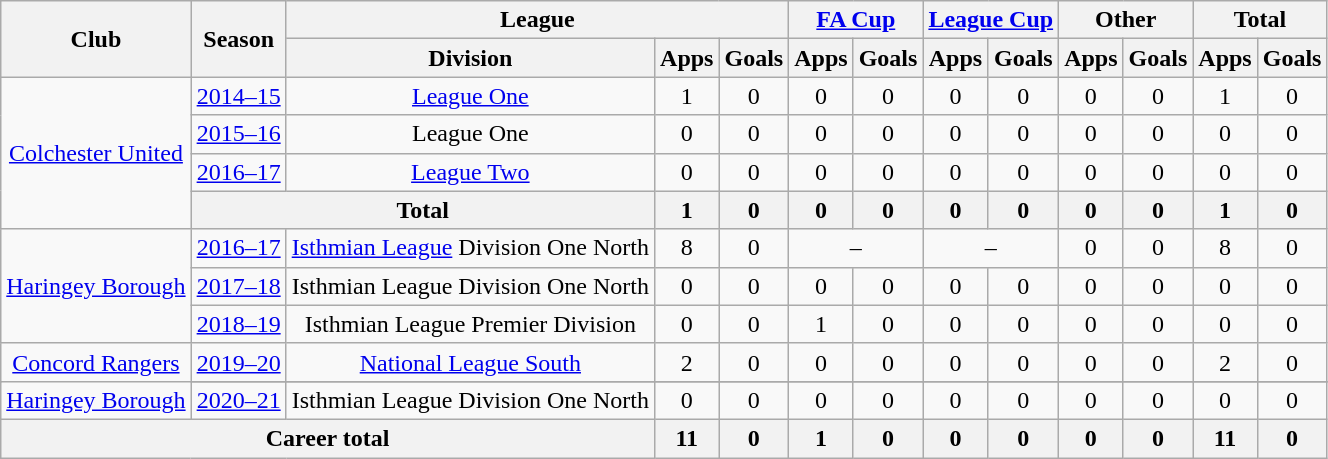<table class=wikitable style="text-align: center;">
<tr>
<th rowspan=2>Club</th>
<th rowspan=2>Season</th>
<th colspan=3>League</th>
<th colspan=2><a href='#'>FA Cup</a></th>
<th colspan=2><a href='#'>League Cup</a></th>
<th colspan=2>Other</th>
<th colspan=2>Total</th>
</tr>
<tr>
<th>Division</th>
<th>Apps</th>
<th>Goals</th>
<th>Apps</th>
<th>Goals</th>
<th>Apps</th>
<th>Goals</th>
<th>Apps</th>
<th>Goals</th>
<th>Apps</th>
<th>Goals</th>
</tr>
<tr>
<td rowspan="4"><a href='#'>Colchester United</a></td>
<td><a href='#'>2014–15</a></td>
<td><a href='#'>League One</a></td>
<td>1</td>
<td>0</td>
<td>0</td>
<td>0</td>
<td>0</td>
<td>0</td>
<td>0</td>
<td>0</td>
<td>1</td>
<td>0</td>
</tr>
<tr>
<td><a href='#'>2015–16</a></td>
<td>League One</td>
<td>0</td>
<td>0</td>
<td>0</td>
<td>0</td>
<td>0</td>
<td>0</td>
<td>0</td>
<td>0</td>
<td>0</td>
<td>0</td>
</tr>
<tr>
<td><a href='#'>2016–17</a></td>
<td><a href='#'>League Two</a></td>
<td>0</td>
<td>0</td>
<td>0</td>
<td>0</td>
<td>0</td>
<td>0</td>
<td>0</td>
<td>0</td>
<td>0</td>
<td>0</td>
</tr>
<tr>
<th colspan="2">Total</th>
<th>1</th>
<th>0</th>
<th>0</th>
<th>0</th>
<th>0</th>
<th>0</th>
<th>0</th>
<th>0</th>
<th>1</th>
<th>0</th>
</tr>
<tr>
<td rowspan="3"><a href='#'>Haringey Borough</a></td>
<td><a href='#'>2016–17</a></td>
<td><a href='#'>Isthmian League</a> Division One North</td>
<td>8</td>
<td>0</td>
<td colspan="2">–</td>
<td colspan="2">–</td>
<td>0</td>
<td>0</td>
<td>8</td>
<td>0</td>
</tr>
<tr>
<td><a href='#'>2017–18</a></td>
<td>Isthmian League Division One North</td>
<td>0</td>
<td>0</td>
<td>0</td>
<td>0</td>
<td>0</td>
<td>0</td>
<td>0</td>
<td>0</td>
<td>0</td>
<td>0</td>
</tr>
<tr>
<td><a href='#'>2018–19</a></td>
<td>Isthmian League Premier Division</td>
<td>0</td>
<td>0</td>
<td>1</td>
<td>0</td>
<td>0</td>
<td>0</td>
<td>0</td>
<td>0</td>
<td>0</td>
<td>0</td>
</tr>
<tr>
<td><a href='#'>Concord Rangers</a></td>
<td><a href='#'>2019–20</a></td>
<td><a href='#'>National League South</a></td>
<td>2</td>
<td>0</td>
<td>0</td>
<td>0</td>
<td>0</td>
<td>0</td>
<td>0</td>
<td>0</td>
<td>2</td>
<td>0</td>
</tr>
<tr>
<td rowspan="2"><a href='#'>Haringey Borough</a></td>
</tr>
<tr>
<td><a href='#'>2020–21</a></td>
<td>Isthmian League Division One North</td>
<td>0</td>
<td>0</td>
<td>0</td>
<td>0</td>
<td>0</td>
<td>0</td>
<td>0</td>
<td>0</td>
<td>0</td>
<td>0</td>
</tr>
<tr>
<th colspan="3">Career total</th>
<th>11</th>
<th>0</th>
<th>1</th>
<th>0</th>
<th>0</th>
<th>0</th>
<th>0</th>
<th>0</th>
<th>11</th>
<th>0</th>
</tr>
</table>
